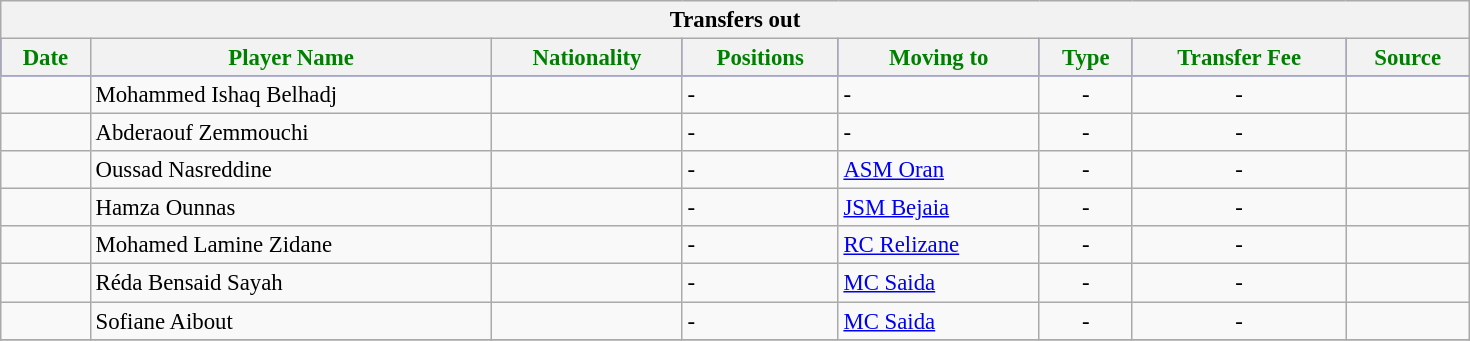<table class="wikitable collapsible collapsed" style="font-size:95%; text-align: center; width: 980px;">
<tr>
<th colspan="8" style="with: 100%;" align=center style="color:green; background:FFFFFF">Transfers out</th>
</tr>
<tr bgcolor="blue" style="color:green;">
<th>Date</th>
<th>Player Name</th>
<th>Nationality</th>
<th>Positions</th>
<th>Moving to</th>
<th>Type</th>
<th>Transfer Fee</th>
<th>Source</th>
</tr>
<tr>
<td align="left"></td>
<td align="left"> Mohammed Ishaq Belhadj</td>
<td align=center></td>
<td align=left>-</td>
<td align=left>-</td>
<td align=center>-</td>
<td align=center>-</td>
<td align=center></td>
</tr>
<tr>
<td align="left"></td>
<td align="left"> Abderaouf Zemmouchi</td>
<td align=center></td>
<td align=left>-</td>
<td align=left>-</td>
<td align=center>-</td>
<td align=center>-</td>
<td align=center></td>
</tr>
<tr>
<td align="left"></td>
<td align="left"> Oussad Nasreddine</td>
<td align=center></td>
<td align=left>-</td>
<td align=left><a href='#'>ASM Oran</a></td>
<td align=center>-</td>
<td align=center>-</td>
<td align=center></td>
</tr>
<tr>
<td align="left"></td>
<td align="left"> Hamza Ounnas</td>
<td align=center></td>
<td align=left>-</td>
<td align=left><a href='#'>JSM Bejaia</a></td>
<td align=center>-</td>
<td align=center>-</td>
<td align=center></td>
</tr>
<tr>
<td align="left"></td>
<td align="left"> Mohamed Lamine Zidane</td>
<td align=center></td>
<td align=left>-</td>
<td align=left><a href='#'>RC Relizane</a></td>
<td align=center>-</td>
<td align=center>-</td>
<td align=center></td>
</tr>
<tr>
<td align="left"></td>
<td align="left"> Réda Bensaid Sayah</td>
<td align=center></td>
<td align=left>-</td>
<td align=left><a href='#'>MC Saida</a></td>
<td align=center>-</td>
<td align=center>-</td>
<td align=center></td>
</tr>
<tr>
<td align="left"></td>
<td align="left"> Sofiane Aibout</td>
<td align=center></td>
<td align=left>-</td>
<td align=left><a href='#'>MC Saida</a></td>
<td align=center>-</td>
<td align=center>-</td>
<td align=center></td>
</tr>
<tr>
</tr>
</table>
